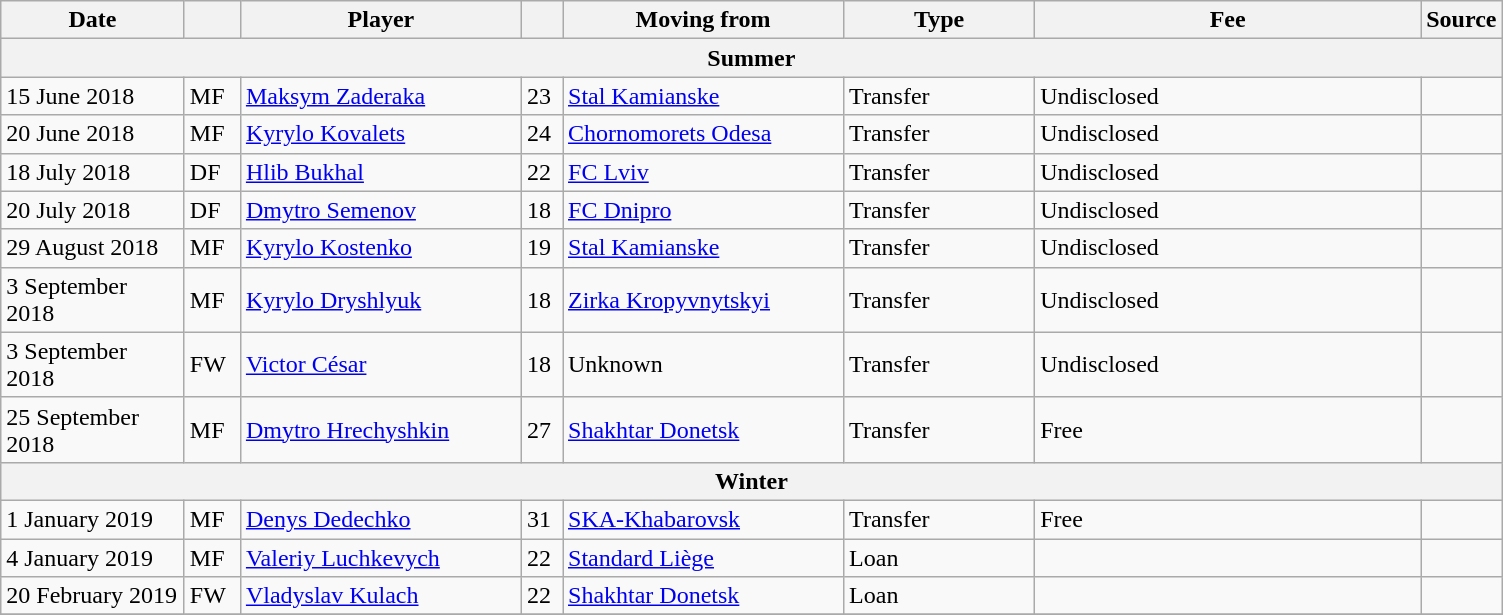<table class="wikitable sortable">
<tr>
<th style="width:115px;">Date</th>
<th style="width:30px;"></th>
<th style="width:180px;">Player</th>
<th style="width:20px;"></th>
<th style="width:180px;">Moving from</th>
<th style="width:120px;" class="unsortable">Type</th>
<th style="width:250px;" class="unsortable">Fee</th>
<th style="width:20px;">Source</th>
</tr>
<tr>
<th colspan=8>Summer</th>
</tr>
<tr>
<td>15 June 2018</td>
<td>MF</td>
<td> <a href='#'>Maksym Zaderaka</a></td>
<td>23</td>
<td> <a href='#'>Stal Kamianske</a></td>
<td>Transfer</td>
<td>Undisclosed</td>
<td></td>
</tr>
<tr>
<td>20 June 2018</td>
<td>MF</td>
<td> <a href='#'>Kyrylo Kovalets</a></td>
<td>24</td>
<td> <a href='#'>Chornomorets Odesa</a></td>
<td>Transfer</td>
<td>Undisclosed</td>
<td></td>
</tr>
<tr>
<td>18 July 2018</td>
<td>DF</td>
<td> <a href='#'>Hlib Bukhal</a></td>
<td>22</td>
<td> <a href='#'>FC Lviv</a></td>
<td>Transfer</td>
<td>Undisclosed</td>
<td></td>
</tr>
<tr>
<td>20 July 2018</td>
<td>DF</td>
<td> <a href='#'>Dmytro Semenov</a></td>
<td>18</td>
<td> <a href='#'>FC Dnipro</a></td>
<td>Transfer</td>
<td>Undisclosed</td>
<td></td>
</tr>
<tr>
<td>29 August 2018</td>
<td>MF</td>
<td> <a href='#'>Kyrylo Kostenko</a></td>
<td>19</td>
<td> <a href='#'>Stal Kamianske</a></td>
<td>Transfer</td>
<td>Undisclosed</td>
<td></td>
</tr>
<tr>
<td>3 September 2018</td>
<td>MF</td>
<td> <a href='#'>Kyrylo Dryshlyuk</a></td>
<td>18</td>
<td> <a href='#'>Zirka Kropyvnytskyi</a></td>
<td>Transfer</td>
<td>Undisclosed</td>
<td></td>
</tr>
<tr>
<td>3 September 2018</td>
<td>FW</td>
<td> <a href='#'>Victor César</a></td>
<td>18</td>
<td>Unknown</td>
<td>Transfer</td>
<td>Undisclosed</td>
<td></td>
</tr>
<tr>
<td>25 September 2018</td>
<td>MF</td>
<td> <a href='#'>Dmytro Hrechyshkin</a></td>
<td>27</td>
<td> <a href='#'>Shakhtar Donetsk</a></td>
<td>Transfer</td>
<td>Free</td>
<td></td>
</tr>
<tr>
<th colspan=8>Winter</th>
</tr>
<tr>
<td>1 January 2019</td>
<td>MF</td>
<td> <a href='#'>Denys Dedechko</a></td>
<td>31</td>
<td> <a href='#'>SKA-Khabarovsk</a></td>
<td>Transfer</td>
<td>Free</td>
<td></td>
</tr>
<tr>
<td>4 January 2019</td>
<td>MF</td>
<td> <a href='#'>Valeriy Luchkevych</a></td>
<td>22</td>
<td> <a href='#'>Standard Liège</a></td>
<td>Loan</td>
<td></td>
<td></td>
</tr>
<tr>
<td>20 February 2019</td>
<td>FW</td>
<td> <a href='#'>Vladyslav Kulach</a></td>
<td>22</td>
<td> <a href='#'>Shakhtar Donetsk</a></td>
<td>Loan</td>
<td></td>
<td></td>
</tr>
<tr>
</tr>
</table>
